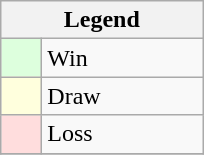<table class="wikitable" border="1">
<tr>
<th colspan="2">Legend</th>
</tr>
<tr>
<td style="background:#ddffdd;" width=20> </td>
<td width=100>Win</td>
</tr>
<tr>
<td style="background:#ffffdd"  width=20> </td>
<td width=100>Draw</td>
</tr>
<tr>
<td style="background:#ffdddd;" width=20> </td>
<td width=100>Loss</td>
</tr>
<tr>
</tr>
</table>
